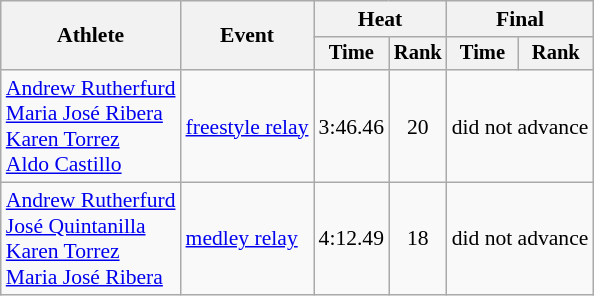<table class=wikitable style="font-size:90%">
<tr>
<th rowspan="2">Athlete</th>
<th rowspan="2">Event</th>
<th colspan="2">Heat</th>
<th colspan="2">Final</th>
</tr>
<tr style="font-size:95%">
<th>Time</th>
<th>Rank</th>
<th>Time</th>
<th>Rank</th>
</tr>
<tr align=center>
<td align=left><a href='#'>Andrew Rutherfurd</a><br><a href='#'>Maria José Ribera</a><br><a href='#'>Karen Torrez</a><br><a href='#'>Aldo Castillo</a></td>
<td align=left><a href='#'> freestyle relay</a></td>
<td>3:46.46</td>
<td>20</td>
<td colspan=2>did not advance</td>
</tr>
<tr align=center>
<td align=left><a href='#'>Andrew Rutherfurd</a><br><a href='#'>José Quintanilla</a><br><a href='#'>Karen Torrez</a><br><a href='#'>Maria José Ribera</a></td>
<td align=left><a href='#'> medley relay</a></td>
<td>4:12.49</td>
<td>18</td>
<td colspan=2>did not advance</td>
</tr>
</table>
